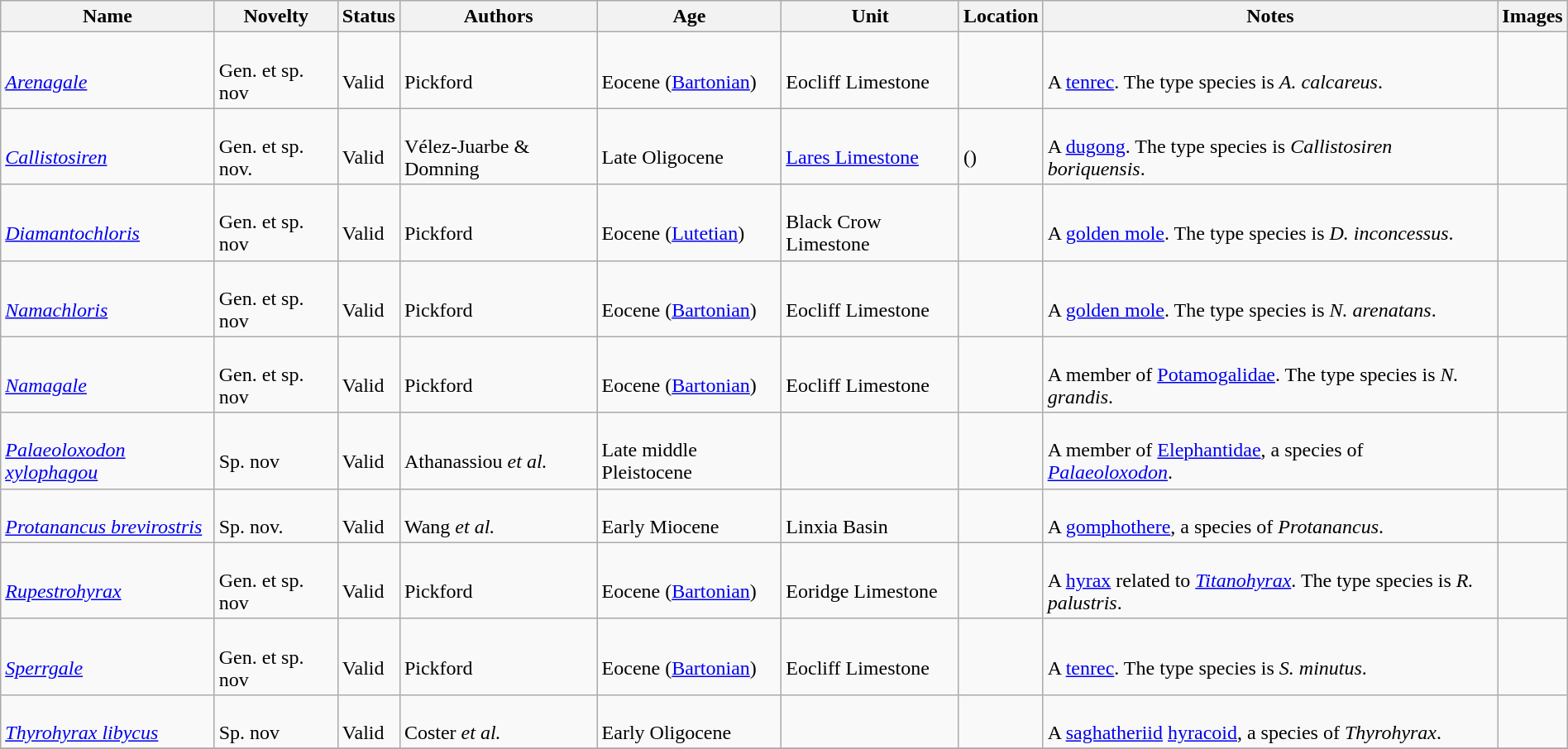<table class="wikitable sortable" align="center" width="100%">
<tr>
<th>Name</th>
<th>Novelty</th>
<th>Status</th>
<th>Authors</th>
<th>Age</th>
<th>Unit</th>
<th>Location</th>
<th>Notes</th>
<th>Images</th>
</tr>
<tr>
<td><br><em><a href='#'>Arenagale</a></em></td>
<td><br>Gen. et sp. nov</td>
<td><br>Valid</td>
<td><br>Pickford</td>
<td><br>Eocene (<a href='#'>Bartonian</a>)</td>
<td><br>Eocliff Limestone</td>
<td><br></td>
<td><br>A <a href='#'>tenrec</a>. The type species is <em>A. calcareus</em>.</td>
<td></td>
</tr>
<tr>
<td><br><em><a href='#'>Callistosiren</a></em></td>
<td><br>Gen. et sp. nov.</td>
<td><br>Valid</td>
<td><br>Vélez-Juarbe & Domning</td>
<td><br>Late Oligocene</td>
<td><br><a href='#'>Lares Limestone</a></td>
<td><br> ()</td>
<td><br>A <a href='#'>dugong</a>. The type species is <em>Callistosiren boriquensis</em>.</td>
<td></td>
</tr>
<tr>
<td><br><em><a href='#'>Diamantochloris</a></em></td>
<td><br>Gen. et sp. nov</td>
<td><br>Valid</td>
<td><br>Pickford</td>
<td><br>Eocene (<a href='#'>Lutetian</a>)</td>
<td><br>Black Crow Limestone</td>
<td><br></td>
<td><br>A <a href='#'>golden mole</a>. The type species is <em>D. inconcessus</em>.</td>
<td></td>
</tr>
<tr>
<td><br><em><a href='#'>Namachloris</a></em></td>
<td><br>Gen. et sp. nov</td>
<td><br>Valid</td>
<td><br>Pickford</td>
<td><br>Eocene (<a href='#'>Bartonian</a>)</td>
<td><br>Eocliff Limestone</td>
<td><br></td>
<td><br>A <a href='#'>golden mole</a>. The type species is <em>N. arenatans</em>.</td>
<td></td>
</tr>
<tr>
<td><br><em><a href='#'>Namagale</a></em></td>
<td><br>Gen. et sp. nov</td>
<td><br>Valid</td>
<td><br>Pickford</td>
<td><br>Eocene (<a href='#'>Bartonian</a>)</td>
<td><br>Eocliff Limestone</td>
<td><br></td>
<td><br>A member of <a href='#'>Potamogalidae</a>. The type species is <em>N. grandis</em>.</td>
<td></td>
</tr>
<tr>
<td><br><em><a href='#'>Palaeoloxodon xylophagou</a></em></td>
<td><br>Sp. nov</td>
<td><br>Valid</td>
<td><br>Athanassiou <em>et al.</em></td>
<td><br>Late middle Pleistocene</td>
<td></td>
<td><br></td>
<td><br>A member of <a href='#'>Elephantidae</a>, a species of <em><a href='#'>Palaeoloxodon</a></em>.</td>
<td></td>
</tr>
<tr>
<td><br><em><a href='#'>Protanancus brevirostris</a></em></td>
<td><br>Sp. nov.</td>
<td><br>Valid</td>
<td><br>Wang <em>et al.</em></td>
<td><br>Early Miocene</td>
<td><br>Linxia Basin</td>
<td><br></td>
<td><br>A <a href='#'>gomphothere</a>, a species of <em>Protanancus</em>.</td>
<td></td>
</tr>
<tr>
<td><br><em><a href='#'>Rupestrohyrax</a></em></td>
<td><br>Gen. et sp. nov</td>
<td><br>Valid</td>
<td><br>Pickford</td>
<td><br>Eocene (<a href='#'>Bartonian</a>)</td>
<td><br>Eoridge Limestone</td>
<td><br></td>
<td><br>A <a href='#'>hyrax</a> related to <em><a href='#'>Titanohyrax</a></em>. The type species is <em>R. palustris</em>.</td>
<td></td>
</tr>
<tr>
<td><br><em><a href='#'>Sperrgale</a></em></td>
<td><br>Gen. et sp. nov</td>
<td><br>Valid</td>
<td><br>Pickford</td>
<td><br>Eocene (<a href='#'>Bartonian</a>)</td>
<td><br>Eocliff Limestone</td>
<td><br></td>
<td><br>A <a href='#'>tenrec</a>. The type species is <em>S. minutus</em>.</td>
<td></td>
</tr>
<tr>
<td><br><em><a href='#'>Thyrohyrax libycus</a></em></td>
<td><br>Sp. nov</td>
<td><br>Valid</td>
<td><br>Coster <em>et al.</em></td>
<td><br>Early Oligocene</td>
<td></td>
<td><br></td>
<td><br>A <a href='#'>saghatheriid</a> <a href='#'>hyracoid</a>, a species of <em>Thyrohyrax</em>.</td>
<td></td>
</tr>
<tr>
</tr>
</table>
